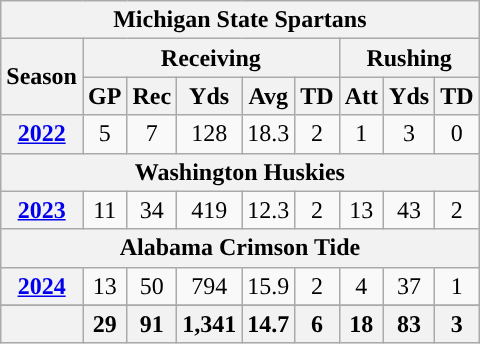<table class=wikitable style="text-align:center;">
<tr>
<th colspan="10">Michigan State Spartans</th>
</tr>
<tr>
<th rowspan="2">Season</th>
<th colspan="5">Receiving</th>
<th colspan="3">Rushing</th>
</tr>
<tr>
<th>GP</th>
<th>Rec</th>
<th>Yds</th>
<th>Avg</th>
<th>TD</th>
<th>Att</th>
<th>Yds</th>
<th>TD</th>
</tr>
<tr>
<th><a href='#'>2022</a></th>
<td>5</td>
<td>7</td>
<td>128</td>
<td>18.3</td>
<td>2</td>
<td>1</td>
<td>3</td>
<td>0</td>
</tr>
<tr>
<th colspan="10">Washington Huskies</th>
</tr>
<tr>
<th><a href='#'>2023</a></th>
<td>11</td>
<td>34</td>
<td>419</td>
<td>12.3</td>
<td>2</td>
<td>13</td>
<td>43</td>
<td>2</td>
</tr>
<tr>
<th colspan="10">Alabama Crimson Tide</th>
</tr>
<tr>
<th><a href='#'>2024</a></th>
<td>13</td>
<td>50</td>
<td>794</td>
<td>15.9</td>
<td>2</td>
<td>4</td>
<td>37</td>
<td>1</td>
</tr>
<tr>
</tr>
<tr>
<th></th>
<th>29</th>
<th>91</th>
<th>1,341</th>
<th>14.7</th>
<th>6</th>
<th>18</th>
<th>83</th>
<th>3</th>
</tr>
</table>
